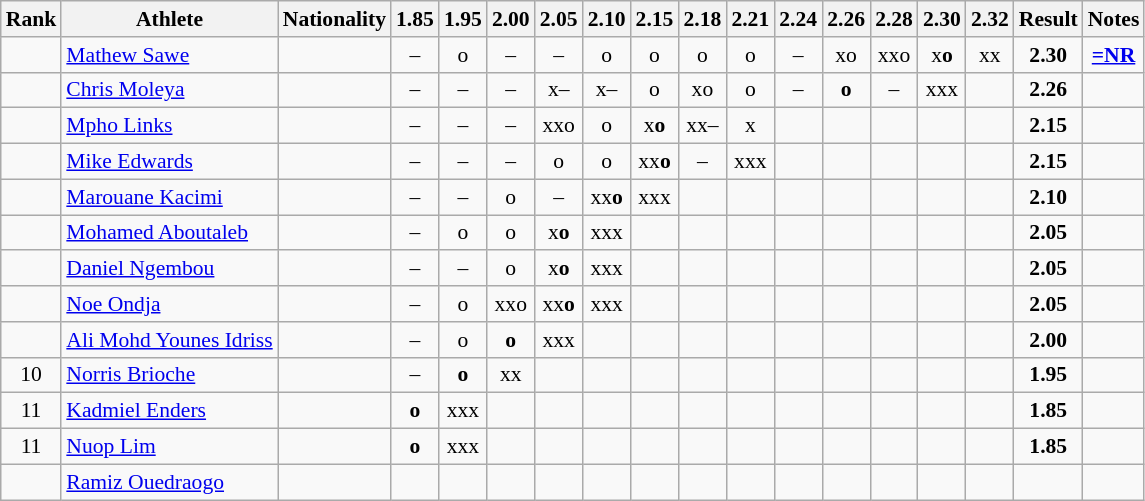<table class="wikitable sortable" style="text-align:center;font-size:90%">
<tr>
<th>Rank</th>
<th>Athlete</th>
<th>Nationality</th>
<th>1.85</th>
<th>1.95</th>
<th>2.00</th>
<th>2.05</th>
<th>2.10</th>
<th>2.15</th>
<th>2.18</th>
<th>2.21</th>
<th>2.24</th>
<th>2.26</th>
<th>2.28</th>
<th>2.30</th>
<th>2.32</th>
<th>Result</th>
<th>Notes</th>
</tr>
<tr>
<td></td>
<td align="left"><a href='#'>Mathew Sawe</a></td>
<td align=left></td>
<td>–</td>
<td>o</td>
<td>–</td>
<td>–</td>
<td>o</td>
<td>o</td>
<td>o</td>
<td>o</td>
<td>–</td>
<td>xo</td>
<td>xxo</td>
<td>x<strong>o</strong></td>
<td>xx</td>
<td><strong>2.30</strong></td>
<td><strong><a href='#'>=NR</a></strong></td>
</tr>
<tr>
<td></td>
<td align="left"><a href='#'>Chris Moleya</a></td>
<td align=left></td>
<td>–</td>
<td>–</td>
<td>–</td>
<td>x–</td>
<td>x–</td>
<td>o</td>
<td>xo</td>
<td>o</td>
<td>–</td>
<td><strong>o</strong></td>
<td>–</td>
<td>xxx</td>
<td></td>
<td><strong>2.26</strong></td>
<td></td>
</tr>
<tr>
<td></td>
<td align="left"><a href='#'>Mpho Links</a></td>
<td align=left></td>
<td>–</td>
<td>–</td>
<td>–</td>
<td>xxo</td>
<td>o</td>
<td>x<strong>o</strong></td>
<td>xx–</td>
<td>x</td>
<td></td>
<td></td>
<td></td>
<td></td>
<td></td>
<td><strong>2.15</strong></td>
<td></td>
</tr>
<tr>
<td></td>
<td align="left"><a href='#'>Mike Edwards</a></td>
<td align=left></td>
<td>–</td>
<td>–</td>
<td>–</td>
<td>o</td>
<td>o</td>
<td>xx<strong>o</strong></td>
<td>–</td>
<td>xxx</td>
<td></td>
<td></td>
<td></td>
<td></td>
<td></td>
<td><strong>2.15</strong></td>
<td></td>
</tr>
<tr>
<td></td>
<td align="left"><a href='#'>Marouane Kacimi</a></td>
<td align=left></td>
<td>–</td>
<td>–</td>
<td>o</td>
<td>–</td>
<td>xx<strong>o</strong></td>
<td>xxx</td>
<td></td>
<td></td>
<td></td>
<td></td>
<td></td>
<td></td>
<td></td>
<td><strong>2.10</strong></td>
<td></td>
</tr>
<tr>
<td></td>
<td align="left"><a href='#'>Mohamed Aboutaleb</a></td>
<td align=left></td>
<td>–</td>
<td>o</td>
<td>o</td>
<td>x<strong>o</strong></td>
<td>xxx</td>
<td></td>
<td></td>
<td></td>
<td></td>
<td></td>
<td></td>
<td></td>
<td></td>
<td><strong>2.05</strong></td>
<td></td>
</tr>
<tr>
<td></td>
<td align="left"><a href='#'>Daniel Ngembou</a></td>
<td align=left></td>
<td>–</td>
<td>–</td>
<td>o</td>
<td>x<strong>o</strong></td>
<td>xxx</td>
<td></td>
<td></td>
<td></td>
<td></td>
<td></td>
<td></td>
<td></td>
<td></td>
<td><strong>2.05</strong></td>
<td></td>
</tr>
<tr>
<td></td>
<td align="left"><a href='#'>Noe Ondja</a></td>
<td align=left></td>
<td>–</td>
<td>o</td>
<td>xxo</td>
<td>xx<strong>o</strong></td>
<td>xxx</td>
<td></td>
<td></td>
<td></td>
<td></td>
<td></td>
<td></td>
<td></td>
<td></td>
<td><strong>2.05</strong></td>
<td></td>
</tr>
<tr>
<td></td>
<td align="left"><a href='#'>Ali Mohd Younes Idriss</a></td>
<td align=left></td>
<td>–</td>
<td>o</td>
<td><strong>o</strong></td>
<td>xxx</td>
<td></td>
<td></td>
<td></td>
<td></td>
<td></td>
<td></td>
<td></td>
<td></td>
<td></td>
<td><strong>2.00</strong></td>
<td></td>
</tr>
<tr>
<td>10</td>
<td align="left"><a href='#'>Norris Brioche</a></td>
<td align=left></td>
<td>–</td>
<td><strong>o</strong></td>
<td>xx</td>
<td></td>
<td></td>
<td></td>
<td></td>
<td></td>
<td></td>
<td></td>
<td></td>
<td></td>
<td></td>
<td><strong>1.95</strong></td>
<td></td>
</tr>
<tr>
<td>11</td>
<td align="left"><a href='#'>Kadmiel Enders</a></td>
<td align=left></td>
<td><strong>o</strong></td>
<td>xxx</td>
<td></td>
<td></td>
<td></td>
<td></td>
<td></td>
<td></td>
<td></td>
<td></td>
<td></td>
<td></td>
<td></td>
<td><strong>1.85</strong></td>
<td></td>
</tr>
<tr>
<td>11</td>
<td align="left"><a href='#'>Nuop Lim</a></td>
<td align=left></td>
<td><strong>o</strong></td>
<td>xxx</td>
<td></td>
<td></td>
<td></td>
<td></td>
<td></td>
<td></td>
<td></td>
<td></td>
<td></td>
<td></td>
<td></td>
<td><strong>1.85</strong></td>
<td></td>
</tr>
<tr>
<td></td>
<td align="left"><a href='#'>Ramiz Ouedraogo</a></td>
<td align=left></td>
<td></td>
<td></td>
<td></td>
<td></td>
<td></td>
<td></td>
<td></td>
<td></td>
<td></td>
<td></td>
<td></td>
<td></td>
<td></td>
<td><strong></strong></td>
<td></td>
</tr>
</table>
